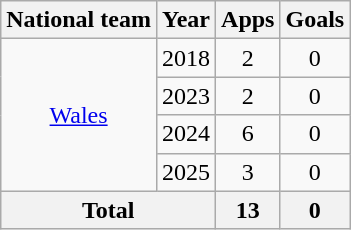<table class="wikitable" style="text-align:center">
<tr>
<th>National team</th>
<th>Year</th>
<th>Apps</th>
<th>Goals</th>
</tr>
<tr>
<td rowspan="4"><a href='#'>Wales</a></td>
<td>2018</td>
<td>2</td>
<td>0</td>
</tr>
<tr>
<td>2023</td>
<td>2</td>
<td>0</td>
</tr>
<tr>
<td>2024</td>
<td>6</td>
<td>0</td>
</tr>
<tr>
<td>2025</td>
<td>3</td>
<td>0</td>
</tr>
<tr>
<th colspan="2">Total</th>
<th>13</th>
<th>0</th>
</tr>
</table>
